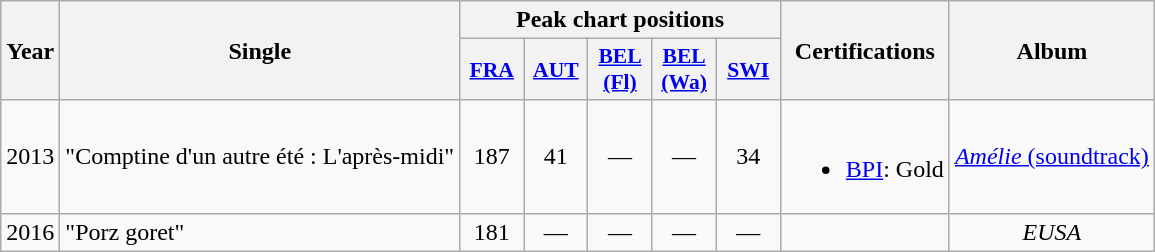<table class="wikitable">
<tr>
<th rowspan="2">Year</th>
<th rowspan="2">Single</th>
<th colspan="5">Peak chart positions</th>
<th rowspan="2">Certifications</th>
<th rowspan="2">Album</th>
</tr>
<tr>
<th scope="col" style="width:2.5em;font-size:90%;"><a href='#'>FRA</a><br></th>
<th scope="col" style="width:2.5em;font-size:90%;"><a href='#'>AUT</a><br></th>
<th scope="col" style="width:2.5em;font-size:90%;"><a href='#'>BEL<br>(Fl)</a><br></th>
<th scope="col" style="width:2.5em;font-size:90%;"><a href='#'>BEL<br>(Wa)</a><br></th>
<th scope="col" style="width:2.5em;font-size:90%;"><a href='#'>SWI</a><br></th>
</tr>
<tr>
<td>2013</td>
<td>"Comptine d'un autre été : L'après-midi"</td>
<td style="text-align:center;">187</td>
<td style="text-align:center;">41</td>
<td style="text-align:center;">—</td>
<td style="text-align:center;">—</td>
<td style="text-align:center;">34</td>
<td style="text-align:center;"><br><ul><li><a href='#'>BPI</a>: Gold</li></ul></td>
<td style="text-align:center;"><a href='#'><em>Amélie</em> (soundtrack)</a></td>
</tr>
<tr>
<td>2016</td>
<td>"Porz goret"</td>
<td style="text-align:center;">181<br></td>
<td style="text-align:center;">—</td>
<td style="text-align:center;">—</td>
<td style="text-align:center;">—</td>
<td style="text-align:center;">—</td>
<td style="text-align:center;"></td>
<td style="text-align:center;"><em>EUSA</em></td>
</tr>
</table>
